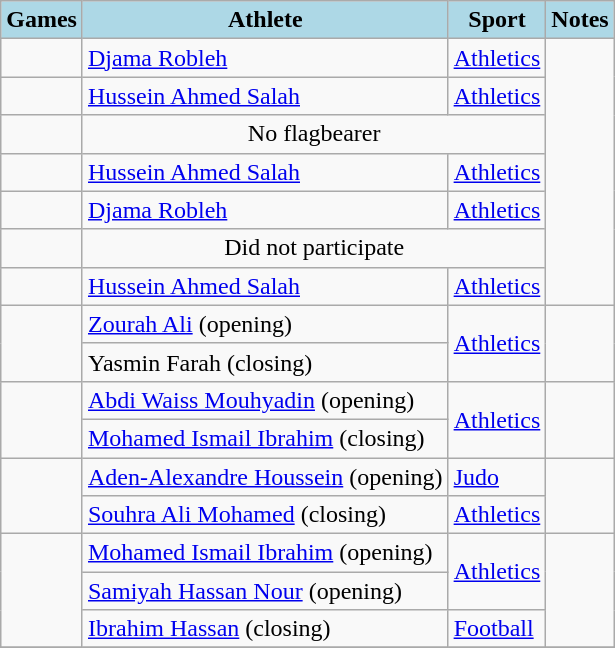<table class="wikitable" style="text-align:left">
<tr>
<th style="background-color:lightblue">Games</th>
<th style="background-color:lightblue">Athlete</th>
<th style="background-color:lightblue">Sport</th>
<th style="background-color:lightblue">Notes</th>
</tr>
<tr>
<td></td>
<td><a href='#'>Djama Robleh</a></td>
<td><a href='#'>Athletics</a></td>
<td rowspan=7 align=center></td>
</tr>
<tr>
<td></td>
<td><a href='#'>Hussein Ahmed Salah</a></td>
<td><a href='#'>Athletics</a></td>
</tr>
<tr>
<td></td>
<td colspan=2 align=center>No flagbearer</td>
</tr>
<tr>
<td></td>
<td><a href='#'>Hussein Ahmed Salah</a></td>
<td><a href='#'>Athletics</a></td>
</tr>
<tr>
<td></td>
<td><a href='#'>Djama Robleh</a></td>
<td><a href='#'>Athletics</a></td>
</tr>
<tr>
<td></td>
<td colspan=2 align=center>Did not participate</td>
</tr>
<tr>
<td></td>
<td><a href='#'>Hussein Ahmed Salah</a></td>
<td><a href='#'>Athletics</a></td>
</tr>
<tr>
<td rowspan="2"></td>
<td><a href='#'>Zourah Ali</a> (opening)</td>
<td rowspan="2"><a href='#'>Athletics</a></td>
<td rowspan="2" align=center></td>
</tr>
<tr>
<td>Yasmin Farah (closing)</td>
</tr>
<tr>
<td rowspan="2"></td>
<td><a href='#'>Abdi Waiss Mouhyadin</a> (opening)</td>
<td rowspan="2"><a href='#'>Athletics</a></td>
<td rowspan="2" align=center></td>
</tr>
<tr>
<td><a href='#'>Mohamed Ismail Ibrahim</a> (closing)</td>
</tr>
<tr>
<td rowspan="2"></td>
<td><a href='#'>Aden-Alexandre Houssein</a> (opening)</td>
<td><a href='#'>Judo</a></td>
<td rowspan="2" align=center></td>
</tr>
<tr>
<td><a href='#'>Souhra Ali Mohamed</a> (closing)</td>
<td><a href='#'>Athletics</a></td>
</tr>
<tr>
<td rowspan="3"></td>
<td><a href='#'>Mohamed Ismail Ibrahim</a> (opening)</td>
<td rowspan="2"><a href='#'>Athletics</a></td>
<td rowspan="3" align=center><br></td>
</tr>
<tr>
<td><a href='#'>Samiyah Hassan Nour</a> (opening)</td>
</tr>
<tr>
<td><a href='#'>Ibrahim Hassan</a> (closing)</td>
<td><a href='#'>Football</a></td>
</tr>
<tr>
</tr>
</table>
